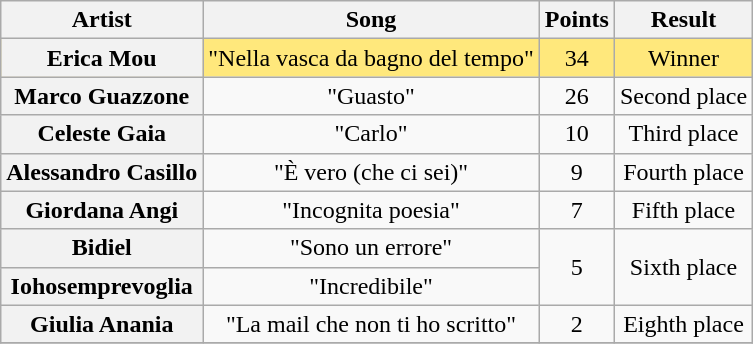<table class="wikitable plainrowheaders" style="text-align:center">
<tr>
<th scope="col">Artist</th>
<th scope="col">Song</th>
<th scope="col">Points</th>
<th scope="col">Result</th>
</tr>
<tr style="background:#ffe87c;">
<th scope="row">Erica Mou</th>
<td>"Nella vasca da bagno del tempo"</td>
<td>34</td>
<td>Winner</td>
</tr>
<tr>
<th scope="row">Marco Guazzone</th>
<td>"Guasto"</td>
<td>26</td>
<td>Second place</td>
</tr>
<tr>
<th scope="row">Celeste Gaia</th>
<td>"Carlo"</td>
<td>10</td>
<td>Third place</td>
</tr>
<tr>
<th scope="row">Alessandro Casillo</th>
<td>"È vero (che ci sei)"</td>
<td>9</td>
<td>Fourth place</td>
</tr>
<tr>
<th scope="row">Giordana Angi</th>
<td>"Incognita poesia"</td>
<td>7</td>
<td>Fifth place</td>
</tr>
<tr>
<th scope="row">Bidiel</th>
<td>"Sono un errore"</td>
<td rowspan="2">5</td>
<td rowspan="2">Sixth place</td>
</tr>
<tr>
<th scope="row">Iohosemprevoglia</th>
<td>"Incredibile"</td>
</tr>
<tr>
<th scope="row">Giulia Anania</th>
<td>"La mail che non ti ho scritto"</td>
<td>2</td>
<td>Eighth place</td>
</tr>
<tr>
</tr>
</table>
